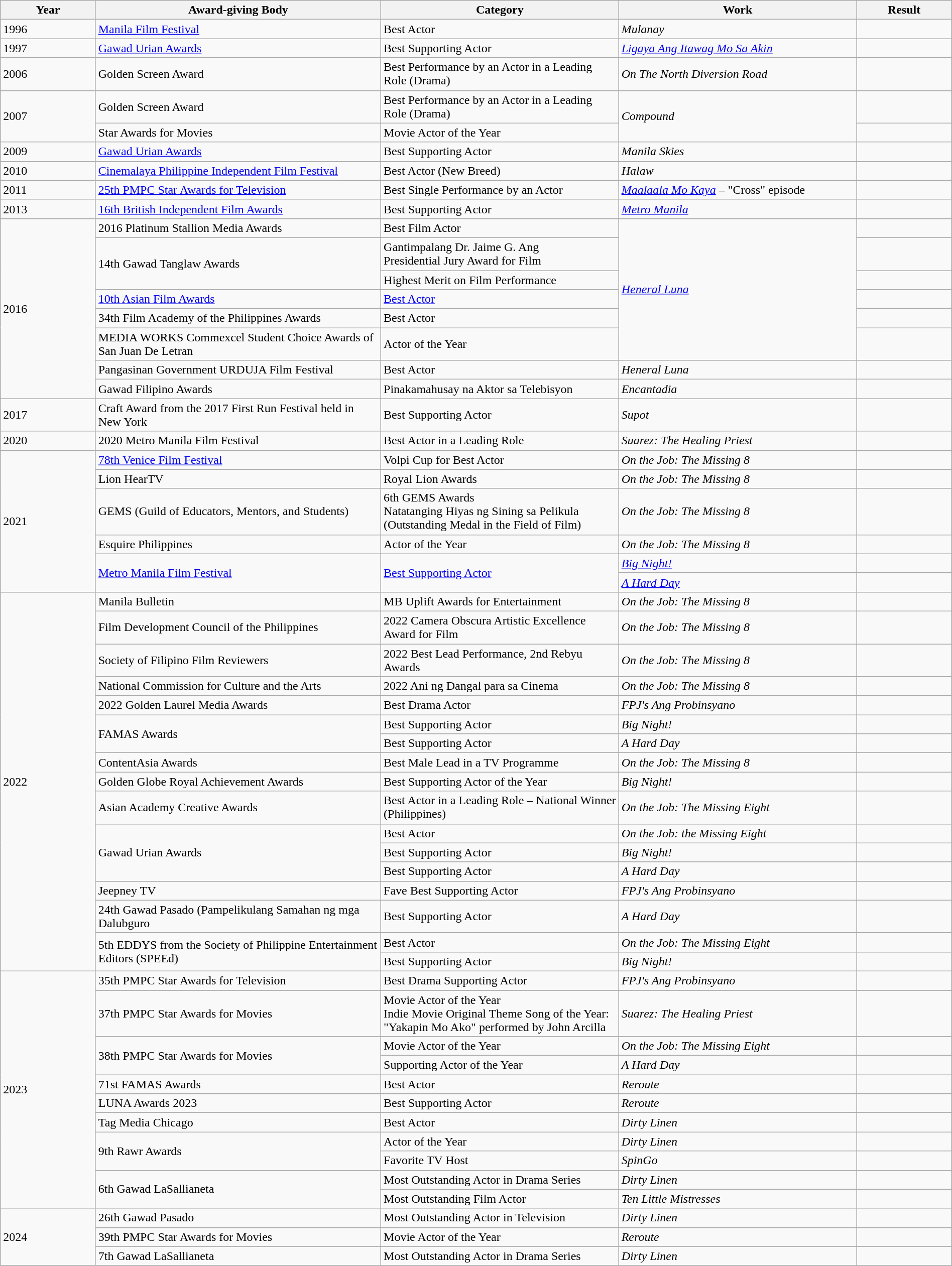<table width="100%" class="wikitable sortable">
<tr>
<th width="10%">Year</th>
<th width="30%">Award-giving Body</th>
<th width="25%">Category</th>
<th width="25%">Work</th>
<th width="10%">Result</th>
</tr>
<tr>
<td>1996</td>
<td><a href='#'>Manila Film Festival</a></td>
<td>Best Actor</td>
<td><em>Mulanay</em></td>
<td></td>
</tr>
<tr>
<td>1997</td>
<td><a href='#'>Gawad Urian Awards</a></td>
<td>Best Supporting Actor</td>
<td><em><a href='#'>Ligaya Ang Itawag Mo Sa Akin</a></em></td>
<td></td>
</tr>
<tr>
<td>2006</td>
<td>Golden Screen Award</td>
<td>Best Performance by an Actor in a Leading Role (Drama)</td>
<td><em>On The North Diversion Road</em></td>
<td></td>
</tr>
<tr>
<td rowspan=2>2007</td>
<td>Golden Screen Award</td>
<td>Best Performance by an Actor in a Leading Role (Drama)</td>
<td rowspan=2><em>Compound</em></td>
<td></td>
</tr>
<tr>
<td>Star Awards for Movies</td>
<td>Movie Actor of the Year</td>
<td></td>
</tr>
<tr>
<td>2009</td>
<td><a href='#'>Gawad Urian Awards</a></td>
<td>Best Supporting Actor</td>
<td><em>Manila Skies</em></td>
<td></td>
</tr>
<tr>
<td>2010</td>
<td><a href='#'>Cinemalaya Philippine Independent Film Festival</a></td>
<td>Best Actor (New Breed)</td>
<td><em>Halaw</em></td>
<td></td>
</tr>
<tr>
<td>2011</td>
<td><a href='#'>25th PMPC Star Awards for Television</a></td>
<td>Best Single Performance by an Actor</td>
<td><em><a href='#'>Maalaala Mo Kaya</a></em> – "Cross" episode</td>
<td></td>
</tr>
<tr>
<td>2013</td>
<td><a href='#'>16th British Independent Film Awards</a></td>
<td>Best Supporting Actor</td>
<td><em><a href='#'>Metro Manila</a></em></td>
<td></td>
</tr>
<tr>
<td rowspan="8">2016</td>
<td>2016 Platinum Stallion Media Awards</td>
<td>Best Film Actor</td>
<td rowspan="6"><em><a href='#'>Heneral Luna</a></em></td>
<td></td>
</tr>
<tr>
<td rowspan="2">14th Gawad Tanglaw Awards</td>
<td>Gantimpalang Dr. Jaime G. Ang<br>Presidential Jury Award for Film</td>
<td></td>
</tr>
<tr>
<td>Highest Merit on Film Performance</td>
<td></td>
</tr>
<tr>
<td><a href='#'>10th Asian Film Awards</a></td>
<td><a href='#'>Best Actor</a></td>
<td></td>
</tr>
<tr>
<td>34th Film Academy of the Philippines Awards</td>
<td>Best Actor</td>
<td></td>
</tr>
<tr>
<td>MEDIA WORKS Commexcel Student Choice Awards of San Juan De Letran</td>
<td>Actor of the Year</td>
<td></td>
</tr>
<tr>
<td>Pangasinan Government URDUJA Film Festival</td>
<td>Best Actor</td>
<td><em>Heneral Luna</em></td>
<td></td>
</tr>
<tr>
<td>Gawad Filipino Awards</td>
<td>Pinakamahusay na Aktor sa Telebisyon</td>
<td><em>Encantadia</em></td>
<td></td>
</tr>
<tr>
<td>2017</td>
<td>Craft Award from the 2017 First Run Festival held in New York</td>
<td>Best Supporting Actor</td>
<td><em>Supot</em></td>
<td></td>
</tr>
<tr>
<td>2020</td>
<td>2020 Metro Manila Film Festival</td>
<td>Best Actor in a Leading Role</td>
<td><em>Suarez: The Healing Priest</em></td>
<td></td>
</tr>
<tr>
<td rowspan="6">2021</td>
<td><a href='#'>78th Venice Film Festival</a></td>
<td>Volpi Cup for Best Actor</td>
<td><em>On the Job: The Missing 8</em></td>
<td></td>
</tr>
<tr>
<td>Lion HearTV</td>
<td>Royal Lion Awards</td>
<td><em>On the Job: The Missing 8</em></td>
<td></td>
</tr>
<tr>
<td>GEMS (Guild of Educators, Mentors, and Students)</td>
<td>6th GEMS Awards<br>Natatanging Hiyas ng Sining sa Pelikula (Outstanding Medal in the Field of Film)</td>
<td><em>On the Job: The Missing 8</em></td>
<td></td>
</tr>
<tr>
<td>Esquire Philippines</td>
<td>Actor of the Year</td>
<td><em>On the Job: The Missing 8</em></td>
<td></td>
</tr>
<tr>
<td rowspan=2><a href='#'>Metro Manila Film Festival</a></td>
<td rowspan=2><a href='#'>Best Supporting Actor</a></td>
<td><em><a href='#'>Big Night!</a></em></td>
<td></td>
</tr>
<tr>
<td><em><a href='#'>A Hard Day</a></em></td>
<td></td>
</tr>
<tr>
<td rowspan="17">2022</td>
<td>Manila Bulletin</td>
<td>MB Uplift Awards for Entertainment</td>
<td><em>On the Job: The Missing 8</em></td>
<td></td>
</tr>
<tr>
<td>Film Development Council of the Philippines</td>
<td>2022 Camera Obscura Artistic Excellence Award for Film</td>
<td><em>On the Job: The Missing 8</em></td>
<td></td>
</tr>
<tr>
<td>Society of Filipino Film Reviewers</td>
<td>2022 Best Lead Performance, 2nd Rebyu Awards</td>
<td><em>On the Job: The Missing 8</em></td>
<td></td>
</tr>
<tr>
<td>National Commission for Culture and the Arts</td>
<td>2022 Ani ng Dangal para sa Cinema</td>
<td><em>On the Job: The Missing 8</em></td>
<td></td>
</tr>
<tr>
<td>2022 Golden Laurel Media Awards</td>
<td>Best Drama Actor</td>
<td><em>FPJ's Ang Probinsyano</em></td>
<td></td>
</tr>
<tr>
<td rowspan="2">FAMAS Awards</td>
<td>Best Supporting Actor</td>
<td><em>Big Night!</em></td>
<td></td>
</tr>
<tr>
<td>Best Supporting Actor</td>
<td><em>A Hard Day</em></td>
<td></td>
</tr>
<tr>
<td>ContentAsia Awards</td>
<td>Best Male Lead in a TV Programme</td>
<td><em>On the Job: The Missing 8</em></td>
<td></td>
</tr>
<tr>
<td>Golden Globe Royal Achievement Awards</td>
<td>Best Supporting Actor of the Year</td>
<td><em>Big Night!</em></td>
<td></td>
</tr>
<tr>
<td>Asian Academy Creative Awards</td>
<td>Best Actor in a Leading Role – National Winner (Philippines)</td>
<td><em>On the Job: The Missing Eight</em></td>
<td></td>
</tr>
<tr>
<td rowspan="3">Gawad Urian Awards</td>
<td>Best Actor</td>
<td><em>On the Job: the Missing Eight</em></td>
<td></td>
</tr>
<tr>
<td>Best Supporting Actor</td>
<td><em>Big Night!</em></td>
<td></td>
</tr>
<tr>
<td>Best Supporting Actor</td>
<td><em>A Hard Day</em></td>
<td></td>
</tr>
<tr>
<td>Jeepney TV</td>
<td>Fave Best Supporting Actor</td>
<td><em>FPJ's Ang Probinsyano</em></td>
<td></td>
</tr>
<tr>
<td>24th Gawad Pasado (Pampelikulang Samahan ng mga Dalubguro</td>
<td>Best Supporting Actor</td>
<td><em>A Hard Day</em></td>
<td></td>
</tr>
<tr>
<td rowspan="2">5th EDDYS from the Society of Philippine Entertainment Editors (SPEEd)</td>
<td>Best Actor</td>
<td><em>On the Job: The Missing Eight</em></td>
<td></td>
</tr>
<tr>
<td>Best Supporting Actor</td>
<td><em>Big Night!</em></td>
<td></td>
</tr>
<tr>
<td rowspan="11">2023</td>
<td>35th PMPC Star Awards for Television</td>
<td>Best Drama Supporting Actor</td>
<td><em>FPJ's Ang Probinsyano</em></td>
<td></td>
</tr>
<tr>
<td>37th PMPC Star Awards for Movies</td>
<td>Movie Actor of the Year<br>Indie Movie Original Theme Song of the Year: "Yakapin Mo Ako" performed by John Arcilla</td>
<td><em>Suarez: The Healing Priest</em></td>
<td></td>
</tr>
<tr>
<td rowspan="2">38th PMPC Star Awards for Movies</td>
<td>Movie Actor of the Year</td>
<td><em>On the Job: The Missing Eight</em></td>
<td></td>
</tr>
<tr>
<td>Supporting Actor of the Year</td>
<td><em>A Hard Day</em></td>
<td></td>
</tr>
<tr>
<td>71st FAMAS Awards</td>
<td>Best Actor</td>
<td><em>Reroute</em></td>
<td></td>
</tr>
<tr>
<td>LUNA Awards 2023</td>
<td>Best Supporting Actor</td>
<td><em>Reroute</em></td>
<td></td>
</tr>
<tr>
<td>Tag Media Chicago</td>
<td>Best Actor</td>
<td><em>Dirty Linen</em></td>
<td></td>
</tr>
<tr>
<td rowspan="2">9th Rawr Awards</td>
<td>Actor of the Year</td>
<td><em>Dirty Linen</em></td>
<td></td>
</tr>
<tr>
<td>Favorite TV Host</td>
<td><em>SpinGo</em></td>
<td></td>
</tr>
<tr>
<td rowspan="2">6th Gawad LaSallianeta</td>
<td>Most Outstanding Actor in Drama Series</td>
<td><em>Dirty Linen</em></td>
<td></td>
</tr>
<tr>
<td>Most Outstanding Film Actor</td>
<td><em>Ten Little Mistresses</em></td>
<td></td>
</tr>
<tr>
<td rowspan="3">2024</td>
<td>26th Gawad Pasado</td>
<td>Most Outstanding Actor in Television</td>
<td><em>Dirty Linen</em></td>
<td></td>
</tr>
<tr>
<td>39th PMPC Star Awards for Movies</td>
<td>Movie Actor of the Year</td>
<td><em>Reroute</em></td>
<td></td>
</tr>
<tr>
<td>7th Gawad LaSallianeta</td>
<td>Most Outstanding Actor in Drama Series</td>
<td><em>Dirty Linen</em></td>
<td></td>
</tr>
</table>
